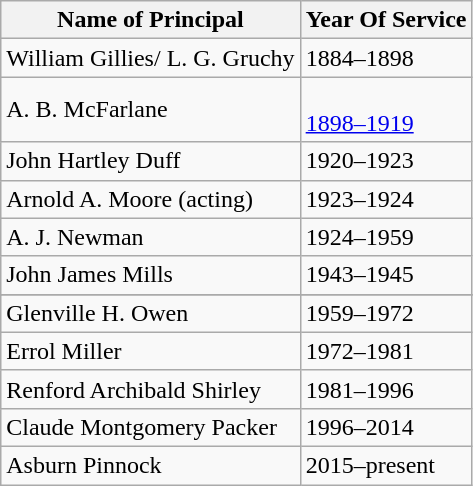<table class="wikitable collapsible">
<tr>
<th>Name of Principal</th>
<th>Year Of Service</th>
</tr>
<tr>
<td>William Gillies/ L. G. Gruchy</td>
<td>1884–1898</td>
</tr>
<tr>
<td>A. B. McFarlane</td>
<td><br><a href='#'>1898–1919</a></td>
</tr>
<tr>
<td>John Hartley Duff</td>
<td>1920–1923</td>
</tr>
<tr>
<td>Arnold A. Moore (acting)</td>
<td>1923–1924</td>
</tr>
<tr>
<td>A. J. Newman</td>
<td>1924–1959</td>
</tr>
<tr>
<td>John James Mills</td>
<td>1943–1945</td>
</tr>
<tr John Hartley Duff 1920-1923>
</tr>
<tr>
<td>Glenville H. Owen</td>
<td>1959–1972</td>
</tr>
<tr>
<td>Errol Miller</td>
<td>1972–1981</td>
</tr>
<tr>
<td>Renford Archibald Shirley</td>
<td>1981–1996</td>
</tr>
<tr>
<td>Claude Montgomery Packer</td>
<td>1996–2014</td>
</tr>
<tr>
<td>Asburn Pinnock</td>
<td>2015–present</td>
</tr>
</table>
